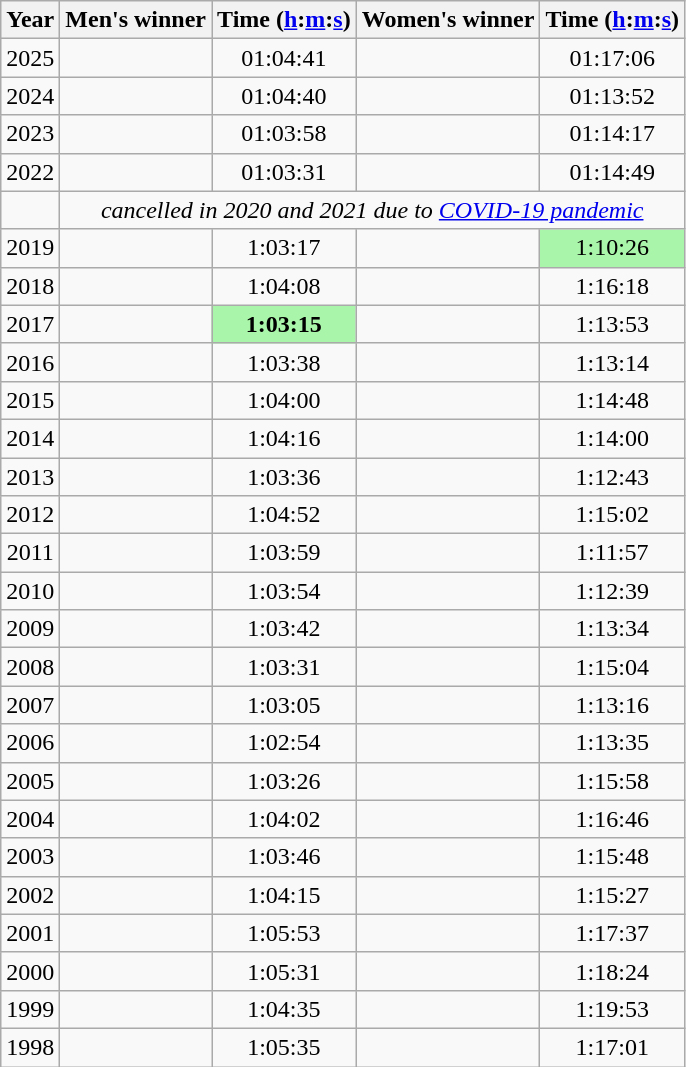<table class="wikitable sortable" style="text-align:center">
<tr>
<th>Year</th>
<th class=unsortable>Men's winner</th>
<th>Time (<a href='#'>h</a>:<a href='#'>m</a>:<a href='#'>s</a>)</th>
<th class=unsortable>Women's winner</th>
<th>Time (<a href='#'>h</a>:<a href='#'>m</a>:<a href='#'>s</a>)</th>
</tr>
<tr>
<td>2025</td>
<td align=left></td>
<td>01:04:41</td>
<td align=left></td>
<td>01:17:06</td>
</tr>
<tr>
<td>2024</td>
<td align=left></td>
<td>01:04:40</td>
<td align=left></td>
<td>01:13:52</td>
</tr>
<tr>
<td>2023</td>
<td align=left></td>
<td>01:03:58</td>
<td align=left></td>
<td>01:14:17</td>
</tr>
<tr>
<td>2022</td>
<td align=left></td>
<td>01:03:31</td>
<td align=left></td>
<td>01:14:49</td>
</tr>
<tr>
<td></td>
<td colspan="4" align="center" data-sort-value=""><em>cancelled in 2020 and 2021 due to <a href='#'>COVID-19 pandemic</a></em></td>
</tr>
<tr>
<td>2019</td>
<td align=left></td>
<td>1:03:17</td>
<td align=left></td>
<td bgcolor=#A9F5A9>1:10:26</td>
</tr>
<tr>
<td>2018</td>
<td align=left></td>
<td>1:04:08</td>
<td align=left></td>
<td>1:16:18</td>
</tr>
<tr>
<td>2017</td>
<td align=left></td>
<td bgcolor=#A9F5A9><strong>1:03:15</strong></td>
<td align=left></td>
<td>1:13:53</td>
</tr>
<tr>
<td>2016</td>
<td align=left></td>
<td>1:03:38</td>
<td align=left></td>
<td>1:13:14</td>
</tr>
<tr>
<td>2015</td>
<td align=left></td>
<td>1:04:00</td>
<td align=left></td>
<td>1:14:48</td>
</tr>
<tr>
<td>2014</td>
<td align=left></td>
<td>1:04:16</td>
<td align=left></td>
<td>1:14:00</td>
</tr>
<tr>
<td>2013</td>
<td align=left></td>
<td>1:03:36</td>
<td align=left></td>
<td>1:12:43</td>
</tr>
<tr>
<td>2012</td>
<td align=left></td>
<td>1:04:52</td>
<td align=left></td>
<td>1:15:02</td>
</tr>
<tr>
<td>2011</td>
<td align=left></td>
<td>1:03:59</td>
<td align=left></td>
<td>1:11:57</td>
</tr>
<tr>
<td>2010</td>
<td align=left></td>
<td>1:03:54</td>
<td align=left></td>
<td>1:12:39</td>
</tr>
<tr>
<td>2009</td>
<td align=left></td>
<td>1:03:42</td>
<td align=left></td>
<td>1:13:34</td>
</tr>
<tr>
<td>2008</td>
<td align=left></td>
<td>1:03:31</td>
<td align=left></td>
<td>1:15:04</td>
</tr>
<tr>
<td>2007</td>
<td align=left></td>
<td>1:03:05</td>
<td align=left></td>
<td>1:13:16</td>
</tr>
<tr>
<td>2006</td>
<td align=left></td>
<td>1:02:54</td>
<td align=left></td>
<td>1:13:35</td>
</tr>
<tr>
<td>2005</td>
<td align=left></td>
<td>1:03:26</td>
<td align=left></td>
<td>1:15:58</td>
</tr>
<tr>
<td>2004</td>
<td align=left></td>
<td>1:04:02</td>
<td align=left></td>
<td>1:16:46</td>
</tr>
<tr>
<td>2003</td>
<td align=left></td>
<td>1:03:46</td>
<td align=left></td>
<td>1:15:48</td>
</tr>
<tr>
<td>2002</td>
<td align=left></td>
<td>1:04:15</td>
<td align=left></td>
<td>1:15:27</td>
</tr>
<tr>
<td>2001</td>
<td align=left></td>
<td>1:05:53</td>
<td align=left></td>
<td>1:17:37</td>
</tr>
<tr>
<td>2000</td>
<td align=left></td>
<td>1:05:31</td>
<td align=left></td>
<td>1:18:24</td>
</tr>
<tr>
<td>1999</td>
<td align=left></td>
<td>1:04:35</td>
<td align=left></td>
<td>1:19:53</td>
</tr>
<tr>
<td>1998</td>
<td align=left></td>
<td>1:05:35</td>
<td align=left></td>
<td>1:17:01</td>
</tr>
</table>
